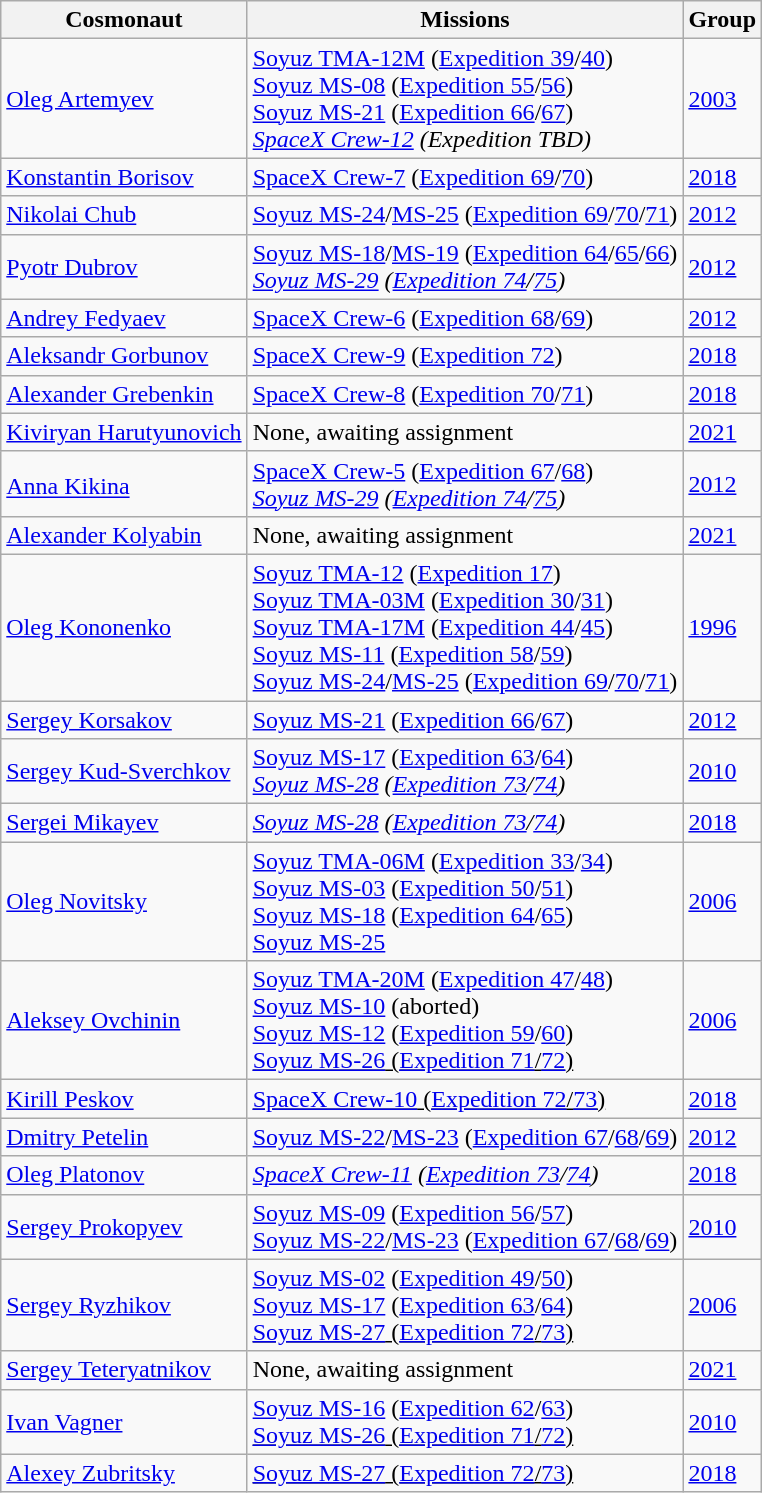<table class="wikitable sticky-header">
<tr>
<th>Cosmonaut</th>
<th>Missions</th>
<th>Group</th>
</tr>
<tr>
<td><a href='#'>Oleg Artemyev</a></td>
<td><a href='#'>Soyuz TMA-12M</a> (<a href='#'>Expedition 39</a>/<a href='#'>40</a>)<br><a href='#'>Soyuz MS-08</a> (<a href='#'>Expedition 55</a>/<a href='#'>56</a>)<br><a href='#'>Soyuz MS-21</a> (<a href='#'>Expedition 66</a>/<a href='#'>67</a>)<br><em><a href='#'>SpaceX Crew-12</a> (Expedition TBD)</em></td>
<td><a href='#'>2003</a></td>
</tr>
<tr>
<td><a href='#'>Konstantin Borisov</a></td>
<td><a href='#'>SpaceX Crew-7</a> (<a href='#'>Expedition 69</a>/<a href='#'>70</a>)</td>
<td><a href='#'>2018</a></td>
</tr>
<tr>
<td><a href='#'>Nikolai Chub</a></td>
<td><a href='#'>Soyuz MS-24</a>/<a href='#'>MS-25</a> (<a href='#'>Expedition 69</a>/<a href='#'>70</a>/<a href='#'>71</a>)</td>
<td><a href='#'>2012</a></td>
</tr>
<tr>
<td><a href='#'>Pyotr Dubrov</a></td>
<td><a href='#'>Soyuz MS-18</a>/<a href='#'>MS-19</a> (<a href='#'>Expedition 64</a>/<a href='#'>65</a>/<a href='#'>66</a>)<br><em><a href='#'>Soyuz MS-29</a> (<a href='#'>Expedition 74</a>/<a href='#'>75</a>)</em></td>
<td><a href='#'>2012</a></td>
</tr>
<tr>
<td><a href='#'>Andrey Fedyaev</a></td>
<td><a href='#'>SpaceX Crew-6</a> (<a href='#'>Expedition 68</a>/<a href='#'>69</a>)</td>
<td><a href='#'>2012</a></td>
</tr>
<tr>
<td><a href='#'>Aleksandr Gorbunov</a></td>
<td><a href='#'>SpaceX Crew-9</a> (<a href='#'>Expedition 72</a>)</td>
<td><a href='#'>2018</a></td>
</tr>
<tr>
<td><a href='#'>Alexander Grebenkin</a></td>
<td><a href='#'>SpaceX Crew-8</a> (<a href='#'>Expedition 70</a>/<a href='#'>71</a>)</td>
<td><a href='#'>2018</a></td>
</tr>
<tr>
<td><a href='#'>Kiviryan Harutyunovich</a></td>
<td>None, awaiting assignment</td>
<td><a href='#'>2021</a></td>
</tr>
<tr>
<td><a href='#'>Anna Kikina</a><sup></sup></td>
<td><a href='#'>SpaceX Crew-5</a> (<a href='#'>Expedition 67</a>/<a href='#'>68</a>)<br><em><a href='#'>Soyuz MS-29</a> (<a href='#'>Expedition 74</a>/<a href='#'>75</a>)</em></td>
<td><a href='#'>2012</a></td>
</tr>
<tr>
<td><a href='#'>Alexander Kolyabin</a></td>
<td>None, awaiting assignment</td>
<td><a href='#'>2021</a></td>
</tr>
<tr>
<td><a href='#'>Oleg Kononenko</a></td>
<td><a href='#'>Soyuz TMA-12</a> (<a href='#'>Expedition 17</a>)<br><a href='#'>Soyuz TMA-03M</a> (<a href='#'>Expedition 30</a>/<a href='#'>31</a>)<br><a href='#'>Soyuz TMA-17M</a> (<a href='#'>Expedition 44</a>/<a href='#'>45</a>)<br><a href='#'>Soyuz MS-11</a> (<a href='#'>Expedition 58</a>/<a href='#'>59</a>)<br><a href='#'>Soyuz MS-24</a>/<a href='#'>MS-25</a> (<a href='#'>Expedition 69</a>/<a href='#'>70</a>/<a href='#'>71</a>)</td>
<td><a href='#'>1996</a></td>
</tr>
<tr>
<td><a href='#'>Sergey Korsakov</a></td>
<td><a href='#'>Soyuz MS-21</a> (<a href='#'>Expedition 66</a>/<a href='#'>67</a>)</td>
<td><a href='#'>2012</a></td>
</tr>
<tr>
<td><a href='#'>Sergey Kud-Sverchkov</a></td>
<td><a href='#'>Soyuz MS-17</a> (<a href='#'>Expedition 63</a>/<a href='#'>64</a>)<br><em><a href='#'>Soyuz MS-28</a> (<a href='#'>Expedition 73</a>/<a href='#'>74</a>)</em></td>
<td><a href='#'>2010</a></td>
</tr>
<tr>
<td><a href='#'>Sergei Mikayev</a></td>
<td><em><a href='#'>Soyuz MS-28</a> (<a href='#'>Expedition 73</a>/<a href='#'>74</a>)</em></td>
<td><a href='#'>2018</a></td>
</tr>
<tr>
<td><a href='#'>Oleg Novitsky</a></td>
<td><a href='#'>Soyuz TMA-06M</a> (<a href='#'>Expedition 33</a>/<a href='#'>34</a>)<br><a href='#'>Soyuz MS-03</a> (<a href='#'>Expedition 50</a>/<a href='#'>51</a>)<br><a href='#'>Soyuz MS-18</a> (<a href='#'>Expedition 64</a>/<a href='#'>65</a>)<br><a href='#'>Soyuz MS-25</a></td>
<td><a href='#'>2006</a></td>
</tr>
<tr>
<td><a href='#'>Aleksey Ovchinin</a></td>
<td><a href='#'>Soyuz TMA-20M</a> (<a href='#'>Expedition 47</a>/<a href='#'>48</a>)<br><a href='#'>Soyuz MS-10</a> (aborted)<br><a href='#'>Soyuz MS-12</a> (<a href='#'>Expedition 59</a>/<a href='#'>60</a>)<br><u><a href='#'>Soyuz MS-26</a> (<a href='#'>Expedition 71</a>/<a href='#'>72</a>)</u></td>
<td><a href='#'>2006</a></td>
</tr>
<tr>
<td><a href='#'>Kirill Peskov</a></td>
<td><u><a href='#'>SpaceX Crew-10</a> (<a href='#'>Expedition 72</a>/<a href='#'>73</a>)</u></td>
<td><a href='#'>2018</a></td>
</tr>
<tr>
<td><a href='#'>Dmitry Petelin</a></td>
<td><a href='#'>Soyuz MS-22</a>/<a href='#'>MS-23</a> (<a href='#'>Expedition 67</a>/<a href='#'>68</a>/<a href='#'>69</a>)</td>
<td><a href='#'>2012</a></td>
</tr>
<tr>
<td><a href='#'>Oleg Platonov</a></td>
<td><em><a href='#'>SpaceX Crew-11</a> (<a href='#'>Expedition 73</a>/<a href='#'>74</a>)</em></td>
<td><a href='#'>2018</a></td>
</tr>
<tr>
<td><a href='#'>Sergey Prokopyev</a></td>
<td><a href='#'>Soyuz MS-09</a> (<a href='#'>Expedition 56</a>/<a href='#'>57</a>)<br><a href='#'>Soyuz MS-22</a>/<a href='#'>MS-23</a> (<a href='#'>Expedition 67</a>/<a href='#'>68</a>/<a href='#'>69</a>)</td>
<td><a href='#'>2010</a></td>
</tr>
<tr>
<td><a href='#'>Sergey Ryzhikov</a></td>
<td><a href='#'>Soyuz MS-02</a> (<a href='#'>Expedition 49</a>/<a href='#'>50</a>)<br><a href='#'>Soyuz MS-17</a> (<a href='#'>Expedition 63</a>/<a href='#'>64</a>)<br><u><a href='#'>Soyuz MS-27</a> (<a href='#'>Expedition 72</a>/<a href='#'>73</a>)</u></td>
<td><a href='#'>2006</a></td>
</tr>
<tr>
<td><a href='#'>Sergey Teteryatnikov</a></td>
<td>None, awaiting assignment</td>
<td><a href='#'>2021</a></td>
</tr>
<tr>
<td><a href='#'>Ivan Vagner</a></td>
<td><a href='#'>Soyuz MS-16</a> (<a href='#'>Expedition 62</a>/<a href='#'>63</a>)<br><u><a href='#'>Soyuz MS-26</a> (<a href='#'>Expedition 71</a>/<a href='#'>72</a>)</u></td>
<td><a href='#'>2010</a></td>
</tr>
<tr>
<td><a href='#'>Alexey Zubritsky</a></td>
<td><u><a href='#'>Soyuz MS-27</a> (<a href='#'>Expedition 72</a>/<a href='#'>73</a>)</u></td>
<td><a href='#'>2018</a></td>
</tr>
</table>
